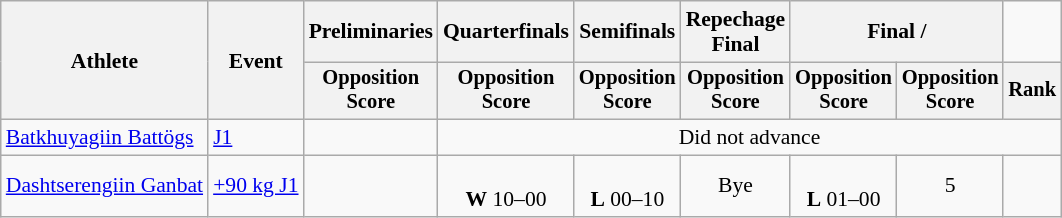<table class=wikitable style="font-size:90%">
<tr>
<th rowspan=2>Athlete</th>
<th rowspan=2>Event</th>
<th>Preliminaries</th>
<th>Quarterfinals</th>
<th>Semifinals</th>
<th>Repechage<br>Final</th>
<th colspan=2>Final / </th>
</tr>
<tr style="font-size:95%">
<th>Opposition<br>Score</th>
<th>Opposition<br>Score</th>
<th>Opposition<br>Score</th>
<th>Opposition<br>Score</th>
<th>Opposition<br>Score</th>
<th>Opposition<br>Score</th>
<th>Rank</th>
</tr>
<tr align=center>
<td align=left><a href='#'>Batkhuyagiin Battögs</a></td>
<td align=left><a href='#'> J1</a></td>
<td><br></td>
<td colspan=6>Did not advance</td>
</tr>
<tr align=center>
<td align=left><a href='#'>Dashtserengiin Ganbat</a></td>
<td align=left><a href='#'>+90 kg J1</a></td>
<td></td>
<td><br><strong>W</strong> 10–00</td>
<td><br><strong>L</strong> 00–10</td>
<td>Bye</td>
<td><br><strong>L</strong> 01–00</td>
<td>5</td>
</tr>
</table>
